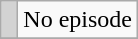<table class="wikitable">
<tr>
<td style="background: lightgray"> </td>
<td>No episode</td>
</tr>
<tr>
</tr>
</table>
